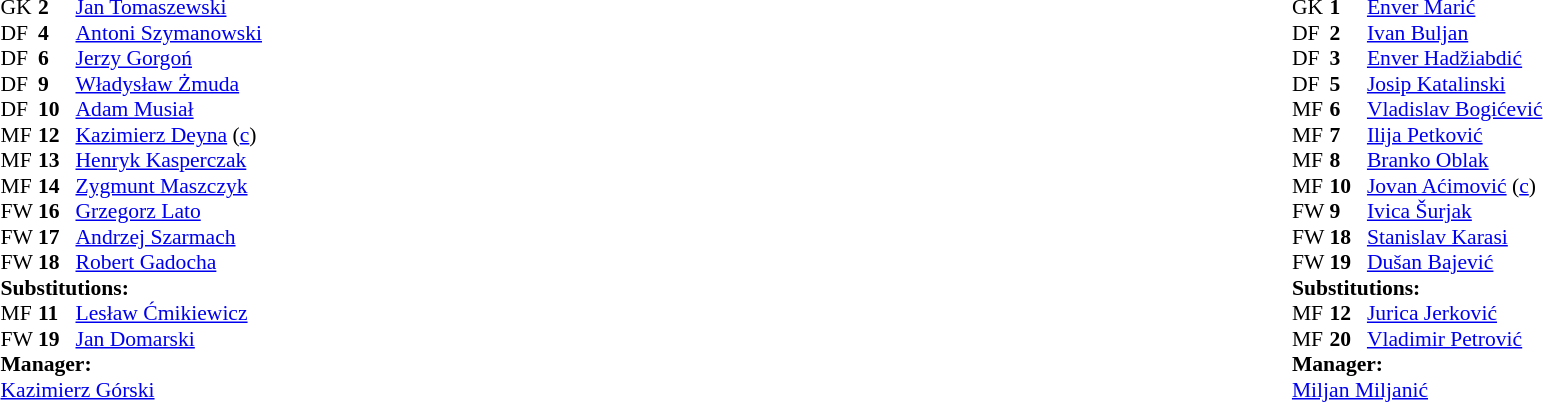<table width="100%">
<tr>
<td valign="top" width="50%"><br><table style="font-size: 90%" cellspacing="0" cellpadding="0">
<tr>
<th width="25"></th>
<th width="25"></th>
</tr>
<tr>
<td>GK</td>
<td><strong>2</strong></td>
<td><a href='#'>Jan Tomaszewski</a></td>
</tr>
<tr>
<td>DF</td>
<td><strong>4</strong></td>
<td><a href='#'>Antoni Szymanowski</a></td>
</tr>
<tr>
<td>DF</td>
<td><strong>6</strong></td>
<td><a href='#'>Jerzy Gorgoń</a></td>
</tr>
<tr>
<td>DF</td>
<td><strong>9</strong></td>
<td><a href='#'>Władysław Żmuda</a></td>
</tr>
<tr>
<td>DF</td>
<td><strong>10</strong></td>
<td><a href='#'>Adam Musiał</a></td>
</tr>
<tr>
<td>MF</td>
<td><strong>12</strong></td>
<td><a href='#'>Kazimierz Deyna</a> (<a href='#'>c</a>)</td>
<td></td>
<td></td>
</tr>
<tr>
<td>MF</td>
<td><strong>13</strong></td>
<td><a href='#'>Henryk Kasperczak</a></td>
</tr>
<tr>
<td>MF</td>
<td><strong>14</strong></td>
<td><a href='#'>Zygmunt Maszczyk</a></td>
</tr>
<tr>
<td>FW</td>
<td><strong>16</strong></td>
<td><a href='#'>Grzegorz Lato</a></td>
</tr>
<tr>
<td>FW</td>
<td><strong>17</strong></td>
<td><a href='#'>Andrzej Szarmach</a></td>
<td></td>
<td></td>
</tr>
<tr>
<td>FW</td>
<td><strong>18</strong></td>
<td><a href='#'>Robert Gadocha</a></td>
</tr>
<tr>
<td colspan=3><strong>Substitutions:</strong></td>
</tr>
<tr>
<td>MF</td>
<td><strong>11</strong></td>
<td><a href='#'>Lesław Ćmikiewicz</a></td>
<td></td>
<td></td>
</tr>
<tr>
<td>FW</td>
<td><strong>19</strong></td>
<td><a href='#'>Jan Domarski</a></td>
<td></td>
<td></td>
</tr>
<tr>
<td colspan=3><strong>Manager:</strong></td>
</tr>
<tr>
<td colspan="4"><a href='#'>Kazimierz Górski</a></td>
</tr>
</table>
</td>
<td valign="top" width="50%"><br><table style="font-size: 90%" cellspacing="0" cellpadding="0" align=center>
<tr>
<th width="25"></th>
<th width="25"></th>
</tr>
<tr>
<td>GK</td>
<td><strong>1</strong></td>
<td><a href='#'>Enver Marić</a></td>
</tr>
<tr>
<td>DF</td>
<td><strong>2</strong></td>
<td><a href='#'>Ivan Buljan</a></td>
</tr>
<tr>
<td>DF</td>
<td><strong>3</strong></td>
<td><a href='#'>Enver Hadžiabdić</a></td>
</tr>
<tr>
<td>DF</td>
<td><strong>5</strong></td>
<td><a href='#'>Josip Katalinski</a></td>
</tr>
<tr>
<td>MF</td>
<td><strong>6</strong></td>
<td><a href='#'>Vladislav Bogićević</a></td>
</tr>
<tr>
<td>MF</td>
<td><strong>7</strong></td>
<td><a href='#'>Ilija Petković</a></td>
<td></td>
<td></td>
</tr>
<tr>
<td>MF</td>
<td><strong>8</strong></td>
<td><a href='#'>Branko Oblak</a></td>
<td></td>
<td></td>
</tr>
<tr>
<td>MF</td>
<td><strong>10</strong></td>
<td><a href='#'>Jovan Aćimović</a> (<a href='#'>c</a>)</td>
</tr>
<tr>
<td>FW</td>
<td><strong>9</strong></td>
<td><a href='#'>Ivica Šurjak</a></td>
</tr>
<tr>
<td>FW</td>
<td><strong>18</strong></td>
<td><a href='#'>Stanislav Karasi</a></td>
</tr>
<tr>
<td>FW</td>
<td><strong>19</strong></td>
<td><a href='#'>Dušan Bajević</a></td>
</tr>
<tr>
<td colspan=3><strong>Substitutions:</strong></td>
</tr>
<tr>
<td>MF</td>
<td><strong>12</strong></td>
<td><a href='#'>Jurica Jerković</a></td>
<td></td>
<td></td>
</tr>
<tr>
<td>MF</td>
<td><strong>20</strong></td>
<td><a href='#'>Vladimir Petrović</a></td>
<td></td>
<td></td>
</tr>
<tr>
<td colspan=3><strong>Manager:</strong></td>
</tr>
<tr>
<td colspan="4"><a href='#'>Miljan Miljanić</a></td>
</tr>
</table>
</td>
</tr>
</table>
